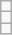<table class="wikitable">
<tr>
<td></td>
</tr>
<tr>
<td></td>
</tr>
<tr>
<td></td>
</tr>
</table>
